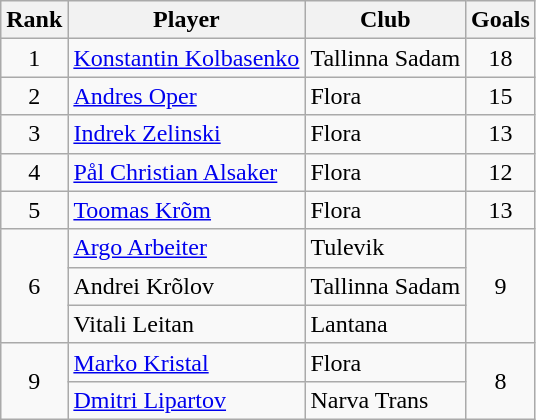<table class="wikitable">
<tr>
<th>Rank</th>
<th>Player</th>
<th>Club</th>
<th>Goals</th>
</tr>
<tr>
<td align=center>1</td>
<td> <a href='#'>Konstantin Kolbasenko</a></td>
<td>Tallinna Sadam</td>
<td align=center>18</td>
</tr>
<tr>
<td align=center>2</td>
<td> <a href='#'>Andres Oper</a></td>
<td>Flora</td>
<td align=center>15</td>
</tr>
<tr>
<td align=center>3</td>
<td> <a href='#'>Indrek Zelinski</a></td>
<td>Flora</td>
<td align=center>13</td>
</tr>
<tr>
<td align=center>4</td>
<td> <a href='#'>Pål Christian Alsaker</a></td>
<td>Flora</td>
<td align=center>12</td>
</tr>
<tr>
<td align=center>5</td>
<td> <a href='#'>Toomas Krõm</a></td>
<td>Flora</td>
<td align=center>13</td>
</tr>
<tr>
<td rowspan=3 align=center>6</td>
<td> <a href='#'>Argo Arbeiter</a></td>
<td>Tulevik</td>
<td rowspan=3 align=center>9</td>
</tr>
<tr>
<td> Andrei Krõlov</td>
<td>Tallinna Sadam</td>
</tr>
<tr>
<td> Vitali Leitan</td>
<td>Lantana</td>
</tr>
<tr>
<td rowspan=2 align=center>9</td>
<td> <a href='#'>Marko Kristal</a></td>
<td>Flora</td>
<td rowspan=2 align=center>8</td>
</tr>
<tr>
<td> <a href='#'>Dmitri Lipartov</a></td>
<td>Narva Trans</td>
</tr>
</table>
